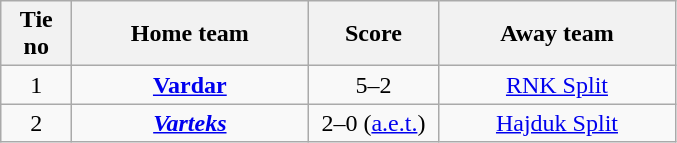<table class="wikitable" style="text-align: center">
<tr>
<th width=40>Tie no</th>
<th width=150>Home team</th>
<th width=80>Score</th>
<th width=150>Away team</th>
</tr>
<tr>
<td>1</td>
<td><strong><a href='#'>Vardar</a></strong></td>
<td>5–2</td>
<td><a href='#'>RNK Split</a></td>
</tr>
<tr>
<td>2</td>
<td><strong><em><a href='#'>Varteks</a></em></strong></td>
<td>2–0 (<a href='#'>a.e.t.</a>)</td>
<td><a href='#'>Hajduk Split</a></td>
</tr>
</table>
